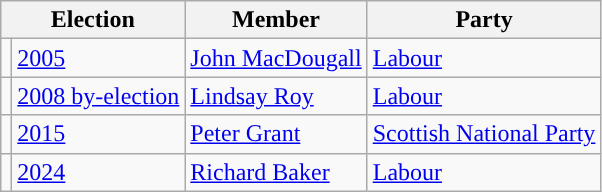<table class="wikitable">
<tr>
<th colspan="2">Election</th>
<th>Member</th>
<th>Party</th>
</tr>
<tr>
<td style="color:inherit;background-color: "></td>
<td><a href='#'>2005</a></td>
<td><a href='#'>John MacDougall</a></td>
<td><a href='#'>Labour</a></td>
</tr>
<tr>
<td style="color:inherit;background-color: "></td>
<td><a href='#'>2008 by-election</a></td>
<td><a href='#'>Lindsay Roy</a></td>
<td><a href='#'>Labour</a></td>
</tr>
<tr>
<td style="color:inherit;background-color: "></td>
<td><a href='#'>2015</a></td>
<td><a href='#'>Peter Grant</a></td>
<td><a href='#'>Scottish National Party</a></td>
</tr>
<tr>
<td style="color:inherit;background-color: "></td>
<td><a href='#'>2024</a></td>
<td><a href='#'>Richard Baker</a></td>
<td><a href='#'>Labour</a></td>
</tr>
</table>
